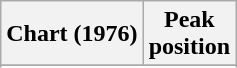<table class="wikitable sortable plainrowheaders" style="text-align:center">
<tr>
<th>Chart (1976)</th>
<th>Peak<br>position</th>
</tr>
<tr>
</tr>
<tr>
</tr>
</table>
